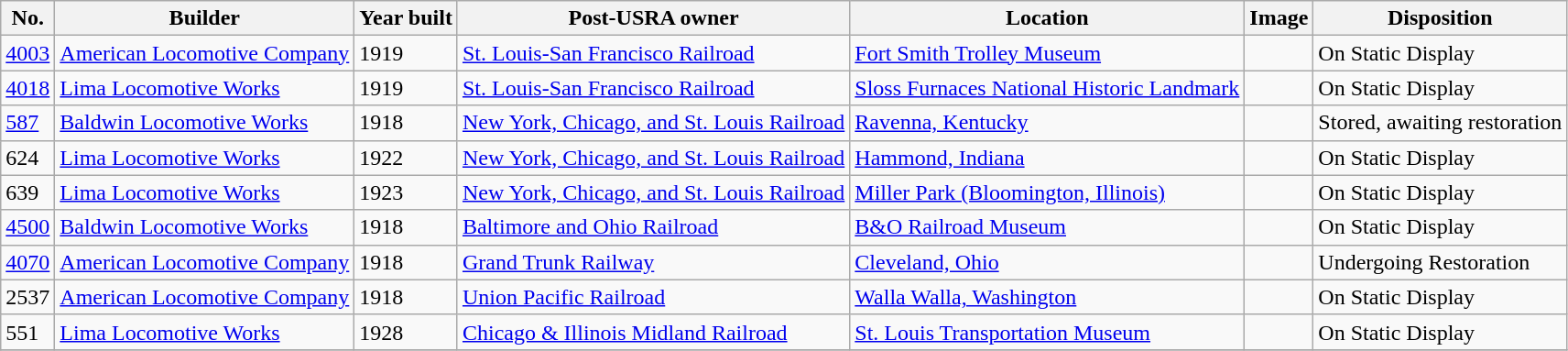<table class="wikitable sortable">
<tr>
<th><strong>No.</strong></th>
<th><strong>Builder</strong></th>
<th><strong>Year built</strong></th>
<th><strong>Post-USRA owner</strong></th>
<th><strong>Location</strong></th>
<th><strong>Image</strong></th>
<th><strong>Disposition</strong></th>
</tr>
<tr>
<td><a href='#'>4003</a></td>
<td><a href='#'>American Locomotive Company</a></td>
<td>1919</td>
<td><a href='#'>St. Louis-San Francisco Railroad</a></td>
<td><a href='#'>Fort Smith Trolley Museum</a></td>
<td></td>
<td>On Static Display</td>
</tr>
<tr>
<td><a href='#'>4018</a></td>
<td><a href='#'>Lima Locomotive Works</a></td>
<td>1919</td>
<td><a href='#'>St. Louis-San Francisco Railroad</a></td>
<td><a href='#'>Sloss Furnaces National Historic Landmark</a></td>
<td></td>
<td>On Static Display</td>
</tr>
<tr>
<td><a href='#'>587</a></td>
<td><a href='#'>Baldwin Locomotive Works</a></td>
<td>1918</td>
<td><a href='#'>New York, Chicago, and St. Louis Railroad</a></td>
<td><a href='#'>Ravenna, Kentucky</a></td>
<td></td>
<td>Stored, awaiting restoration</td>
</tr>
<tr>
<td>624</td>
<td><a href='#'>Lima Locomotive Works</a></td>
<td>1922</td>
<td><a href='#'>New York, Chicago, and St. Louis Railroad</a></td>
<td><a href='#'>Hammond, Indiana</a></td>
<td></td>
<td>On Static Display</td>
</tr>
<tr>
<td>639</td>
<td><a href='#'>Lima Locomotive Works</a></td>
<td>1923</td>
<td><a href='#'>New York, Chicago, and St. Louis Railroad</a></td>
<td><a href='#'>Miller Park (Bloomington, Illinois)</a></td>
<td></td>
<td>On Static Display</td>
</tr>
<tr>
<td><a href='#'>4500</a></td>
<td><a href='#'>Baldwin Locomotive Works</a></td>
<td>1918</td>
<td><a href='#'>Baltimore and Ohio Railroad</a></td>
<td><a href='#'>B&O Railroad Museum</a></td>
<td></td>
<td>On Static Display</td>
</tr>
<tr>
<td><a href='#'>4070</a></td>
<td><a href='#'>American Locomotive Company</a></td>
<td>1918</td>
<td><a href='#'>Grand Trunk Railway</a></td>
<td><a href='#'>Cleveland, Ohio</a></td>
<td></td>
<td>Undergoing Restoration</td>
</tr>
<tr>
<td>2537</td>
<td><a href='#'>American Locomotive Company</a></td>
<td>1918</td>
<td><a href='#'>Union Pacific Railroad</a></td>
<td><a href='#'>Walla Walla, Washington</a></td>
<td></td>
<td>On Static Display</td>
</tr>
<tr>
<td>551</td>
<td><a href='#'>Lima Locomotive Works</a></td>
<td>1928</td>
<td><a href='#'>Chicago & Illinois Midland Railroad</a></td>
<td><a href='#'>St. Louis Transportation Museum</a></td>
<td></td>
<td>On Static Display</td>
</tr>
<tr>
</tr>
</table>
